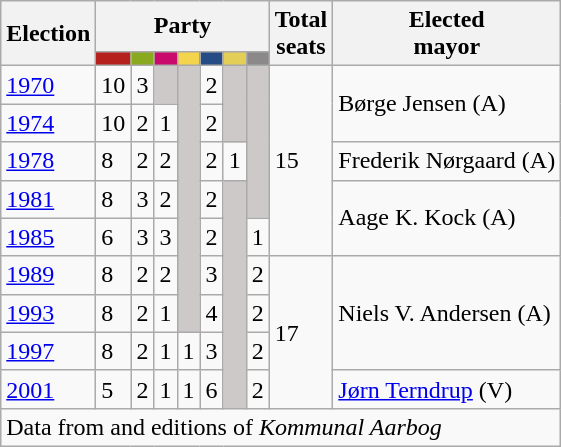<table class="wikitable">
<tr>
<th rowspan=2>Election</th>
<th colspan=7>Party</th>
<th rowspan=2>Total<br>seats</th>
<th rowspan=2>Elected<br>mayor</th>
</tr>
<tr>
<td style="background:#B5211D;"><strong><a href='#'></a></strong></td>
<td style="background:#89A920;"><strong><a href='#'></a></strong></td>
<td style="background:#C9096C;"><strong><a href='#'></a></strong></td>
<td style="background:#F4D44D;"><strong><a href='#'></a></strong></td>
<td style="background:#254C85;"><strong><a href='#'></a></strong></td>
<td style="background:#E3CF57;"><strong><a href='#'></a></strong></td>
<td style="background:#8B8989;"><strong></strong></td>
</tr>
<tr>
<td><a href='#'>1970</a></td>
<td>10</td>
<td>3</td>
<td style="background:#CDC9C9;"></td>
<td style="background:#CDC9C9;" rowspan=7></td>
<td>2</td>
<td style="background:#CDC9C9;" rowspan=2></td>
<td style="background:#CDC9C9;" rowspan=4></td>
<td rowspan=5>15</td>
<td rowspan=2>Børge Jensen (A)</td>
</tr>
<tr>
<td><a href='#'>1974</a></td>
<td>10</td>
<td>2</td>
<td>1</td>
<td>2</td>
</tr>
<tr>
<td><a href='#'>1978</a></td>
<td>8</td>
<td>2</td>
<td>2</td>
<td>2</td>
<td>1</td>
<td>Frederik Nørgaard (A)</td>
</tr>
<tr>
<td><a href='#'>1981</a></td>
<td>8</td>
<td>3</td>
<td>2</td>
<td>2</td>
<td style="background:#CDC9C9;" rowspan=6></td>
<td rowspan=2>Aage K. Kock (A)</td>
</tr>
<tr>
<td><a href='#'>1985</a></td>
<td>6</td>
<td>3</td>
<td>3</td>
<td>2</td>
<td>1</td>
</tr>
<tr>
<td><a href='#'>1989</a></td>
<td>8</td>
<td>2</td>
<td>2</td>
<td>3</td>
<td>2</td>
<td rowspan=4>17</td>
<td rowspan=3>Niels V. Andersen (A)</td>
</tr>
<tr>
<td><a href='#'>1993</a></td>
<td>8</td>
<td>2</td>
<td>1</td>
<td>4</td>
<td>2</td>
</tr>
<tr>
<td><a href='#'>1997</a></td>
<td>8</td>
<td>2</td>
<td>1</td>
<td>1</td>
<td>3</td>
<td>2</td>
</tr>
<tr>
<td><a href='#'>2001</a></td>
<td>5</td>
<td>2</td>
<td>1</td>
<td>1</td>
<td>6</td>
<td>2</td>
<td><a href='#'>Jørn Terndrup</a> (V)</td>
</tr>
<tr>
<td colspan=14>Data from  and editions of <em>Kommunal Aarbog</em></td>
</tr>
</table>
